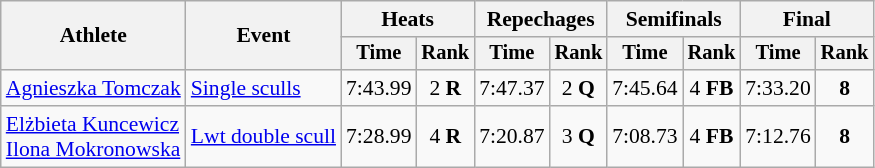<table class="wikitable" style="font-size:90%">
<tr>
<th rowspan="2">Athlete</th>
<th rowspan="2">Event</th>
<th colspan="2">Heats</th>
<th colspan="2">Repechages</th>
<th colspan="2">Semifinals</th>
<th colspan="2">Final</th>
</tr>
<tr style="font-size:95%">
<th>Time</th>
<th>Rank</th>
<th>Time</th>
<th>Rank</th>
<th>Time</th>
<th>Rank</th>
<th>Time</th>
<th>Rank</th>
</tr>
<tr align=center>
<td align=left><a href='#'>Agnieszka Tomczak</a></td>
<td align=left><a href='#'>Single sculls</a></td>
<td>7:43.99</td>
<td>2 <strong>R</strong></td>
<td>7:47.37</td>
<td>2 <strong>Q</strong></td>
<td>7:45.64</td>
<td>4 <strong>FB</strong></td>
<td>7:33.20</td>
<td><strong>8</strong></td>
</tr>
<tr align=center>
<td align=left><a href='#'>Elżbieta Kuncewicz</a><br><a href='#'>Ilona Mokronowska</a></td>
<td align=left><a href='#'>Lwt double scull</a></td>
<td>7:28.99</td>
<td>4 <strong>R</strong></td>
<td>7:20.87</td>
<td>3 <strong>Q</strong></td>
<td>7:08.73</td>
<td>4 <strong>FB</strong></td>
<td>7:12.76</td>
<td><strong>8</strong></td>
</tr>
</table>
